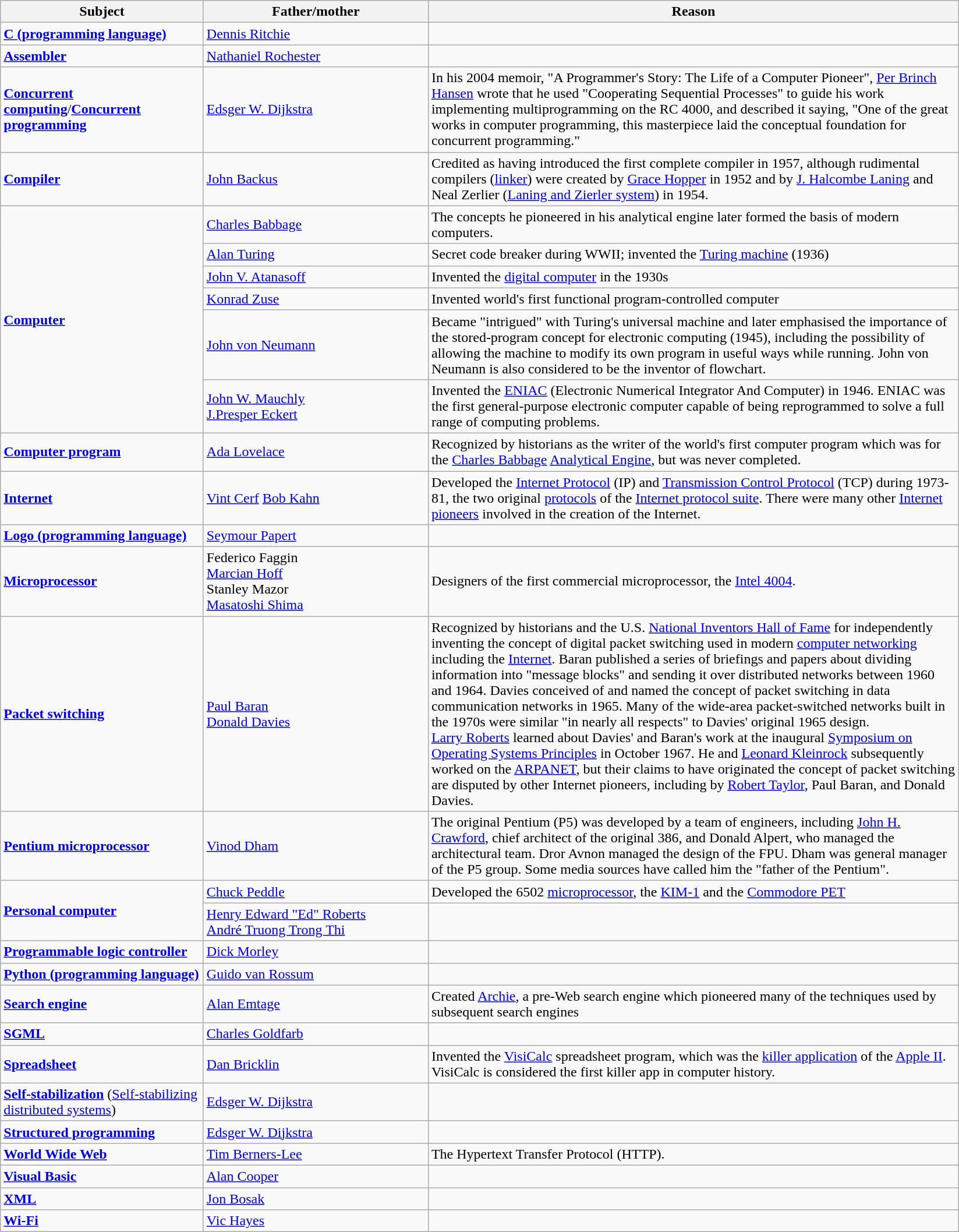<table class="wikitable sortable">
<tr>
<th width="225px">Subject</th>
<th width="250px">Father/mother</th>
<th width="600px">Reason</th>
</tr>
<tr>
<td><strong><a href='#'>C (programming language)</a></strong></td>
<td><a href='#'>Dennis Ritchie</a></td>
<td></td>
</tr>
<tr>
<td><strong><a href='#'>Assembler</a></strong></td>
<td><a href='#'>Nathaniel Rochester</a></td>
<td></td>
</tr>
<tr>
<td><strong><a href='#'>Concurrent computing</a></strong>/<strong><a href='#'>Concurrent programming</a></strong></td>
<td><a href='#'>Edsger W. Dijkstra</a></td>
<td>In his 2004 memoir, "A Programmer's Story: The Life of a Computer Pioneer", <a href='#'>Per Brinch Hansen</a> wrote that he used "Cooperating Sequential Processes" to guide his work implementing multiprogramming on the RC 4000, and described it saying, "One of the great works in computer programming, this masterpiece laid the conceptual foundation for concurrent programming."</td>
</tr>
<tr>
<td><strong><a href='#'>Compiler</a></strong></td>
<td><a href='#'>John Backus</a></td>
<td>Credited as having introduced the first complete compiler in 1957, although rudimental compilers (<a href='#'>linker</a>) were created by <a href='#'>Grace Hopper</a> in 1952 and by <a href='#'>J. Halcombe Laning</a> and Neal Zerlier (<a href='#'>Laning and Zierler system</a>) in 1954.</td>
</tr>
<tr>
<td rowspan=6><strong><a href='#'>Computer</a></strong></td>
<td><a href='#'>Charles Babbage</a></td>
<td>The concepts he pioneered in his analytical engine later formed the basis of modern computers.</td>
</tr>
<tr>
<td><a href='#'>Alan Turing</a></td>
<td>Secret code breaker during WWII; invented the <a href='#'>Turing machine</a> (1936)</td>
</tr>
<tr>
<td><a href='#'>John V. Atanasoff</a></td>
<td>Invented the <a href='#'>digital computer</a> in the 1930s</td>
</tr>
<tr>
<td><a href='#'>Konrad Zuse</a></td>
<td>Invented world's first functional program-controlled computer</td>
</tr>
<tr>
<td><a href='#'>John von Neumann</a></td>
<td>Became "intrigued" with Turing's universal machine and later emphasised the importance of the stored-program concept for electronic computing (1945), including the possibility of allowing the machine to modify its own program in useful ways while running. John von Neumann is also considered to be the inventor of flowchart.</td>
</tr>
<tr>
<td><a href='#'>John W. Mauchly</a><br><a href='#'>J.Presper Eckert</a></td>
<td>Invented the <a href='#'>ENIAC</a> (Electronic Numerical Integrator And Computer) in 1946. ENIAC was the first general-purpose electronic computer capable of being reprogrammed to solve a full range of computing problems.</td>
</tr>
<tr>
<td><strong><a href='#'>Computer program</a></strong></td>
<td><a href='#'>Ada Lovelace</a></td>
<td>Recognized by historians as the writer of the world's first computer program which was for the <a href='#'>Charles Babbage</a> <a href='#'>Analytical Engine</a>, but was never completed.</td>
</tr>
<tr>
<td><strong><a href='#'>Internet</a></strong></td>
<td><a href='#'>Vint Cerf</a> <a href='#'>Bob Kahn</a></td>
<td>Developed the <a href='#'>Internet Protocol</a> (IP) and <a href='#'>Transmission Control Protocol</a> (TCP) during 1973-81, the two original <a href='#'>protocols</a> of the <a href='#'>Internet protocol suite</a>. There were many other <a href='#'>Internet pioneers</a> involved in the creation of the Internet.</td>
</tr>
<tr>
<td><strong><a href='#'>Logo (programming language)</a></strong></td>
<td><a href='#'>Seymour Papert</a></td>
</tr>
<tr>
<td><strong><a href='#'>Microprocessor</a></strong></td>
<td>Federico Faggin<br><a href='#'>Marcian Hoff</a><br>Stanley Mazor<br><a href='#'>Masatoshi Shima</a></td>
<td>Designers of the first commercial microprocessor, the <a href='#'>Intel 4004</a>.</td>
</tr>
<tr>
<td><strong><a href='#'>Packet switching</a></strong></td>
<td><a href='#'>Paul Baran</a><br><a href='#'>Donald Davies</a></td>
<td>Recognized by historians and the U.S. <a href='#'>National Inventors Hall of Fame</a> for independently inventing the concept of digital packet switching used in modern <a href='#'>computer networking</a> including the <a href='#'>Internet</a>. Baran published a series of briefings and papers about dividing information into "message blocks" and sending it over distributed networks between 1960 and 1964. Davies conceived of and named the concept of packet switching in data communication networks in 1965. Many of the wide-area packet-switched networks built in the 1970s were similar "in nearly all respects" to Davies' original 1965 design.<br><a href='#'>Larry Roberts</a> learned about Davies' and Baran's work at the inaugural <a href='#'>Symposium on Operating Systems Principles</a> in October 1967. He and <a href='#'>Leonard Kleinrock</a> subsequently worked on the <a href='#'>ARPANET</a>, but their claims to have originated the concept of packet switching are disputed by other Internet pioneers, including by <a href='#'>Robert Taylor</a>, Paul Baran, and Donald Davies.</td>
</tr>
<tr>
<td><strong><a href='#'>Pentium microprocessor</a></strong></td>
<td><a href='#'>Vinod Dham</a></td>
<td>The original Pentium (P5) was developed by a team of engineers, including <a href='#'>John H. Crawford</a>, chief architect of the original 386, and Donald Alpert, who managed the architectural team.  Dror Avnon managed the design of the FPU. Dham was general manager of the P5 group.  Some media sources have called him the "father of the Pentium".</td>
</tr>
<tr>
<td rowspan=2><strong><a href='#'>Personal computer</a></strong></td>
<td><a href='#'>Chuck Peddle</a></td>
<td>Developed the 6502 <a href='#'>microprocessor</a>, the <a href='#'>KIM-1</a> and the <a href='#'>Commodore PET</a></td>
</tr>
<tr>
<td><a href='#'>Henry Edward "Ed" Roberts</a><br> <a href='#'>André Truong Trong Thi</a></td>
<td></td>
</tr>
<tr>
<td><strong><a href='#'>Programmable logic controller</a></strong></td>
<td><a href='#'>Dick Morley</a></td>
<td></td>
</tr>
<tr>
<td><strong><a href='#'>Python (programming language)</a></strong></td>
<td><a href='#'>Guido van Rossum</a></td>
<td></td>
</tr>
<tr>
<td><strong><a href='#'>Search engine</a></strong></td>
<td><a href='#'>Alan Emtage</a></td>
<td>Created <a href='#'>Archie</a>, a pre-Web search engine which pioneered many of the techniques used by subsequent search engines</td>
</tr>
<tr>
<td><strong><a href='#'>SGML</a></strong></td>
<td><a href='#'>Charles Goldfarb</a></td>
</tr>
<tr>
<td><strong><a href='#'>Spreadsheet</a></strong></td>
<td><a href='#'>Dan Bricklin</a></td>
<td>Invented the <a href='#'>VisiCalc</a> spreadsheet program, which was the <a href='#'>killer application</a> of the <a href='#'>Apple II</a>. VisiCalc is considered the first killer app in computer history.</td>
</tr>
<tr>
<td><strong><a href='#'>Self-stabilization</a></strong> (<a href='#'>Self-stabilizing distributed systems</a>)</td>
<td><a href='#'>Edsger W. Dijkstra</a></td>
<td></td>
</tr>
<tr>
<td><strong><a href='#'>Structured programming</a></strong></td>
<td><a href='#'>Edsger W. Dijkstra</a></td>
<td></td>
</tr>
<tr>
<td><strong><a href='#'>World Wide Web</a></strong></td>
<td><a href='#'>Tim Berners-Lee</a></td>
<td>The Hypertext Transfer Protocol (HTTP).</td>
</tr>
<tr>
<td><strong><a href='#'>Visual Basic</a></strong></td>
<td><a href='#'>Alan Cooper</a></td>
<td></td>
</tr>
<tr>
<td><strong><a href='#'>XML</a></strong></td>
<td><a href='#'>Jon Bosak</a></td>
<td></td>
</tr>
<tr>
<td><strong><a href='#'>Wi-Fi</a></strong></td>
<td><a href='#'>Vic Hayes</a></td>
<td></td>
</tr>
</table>
